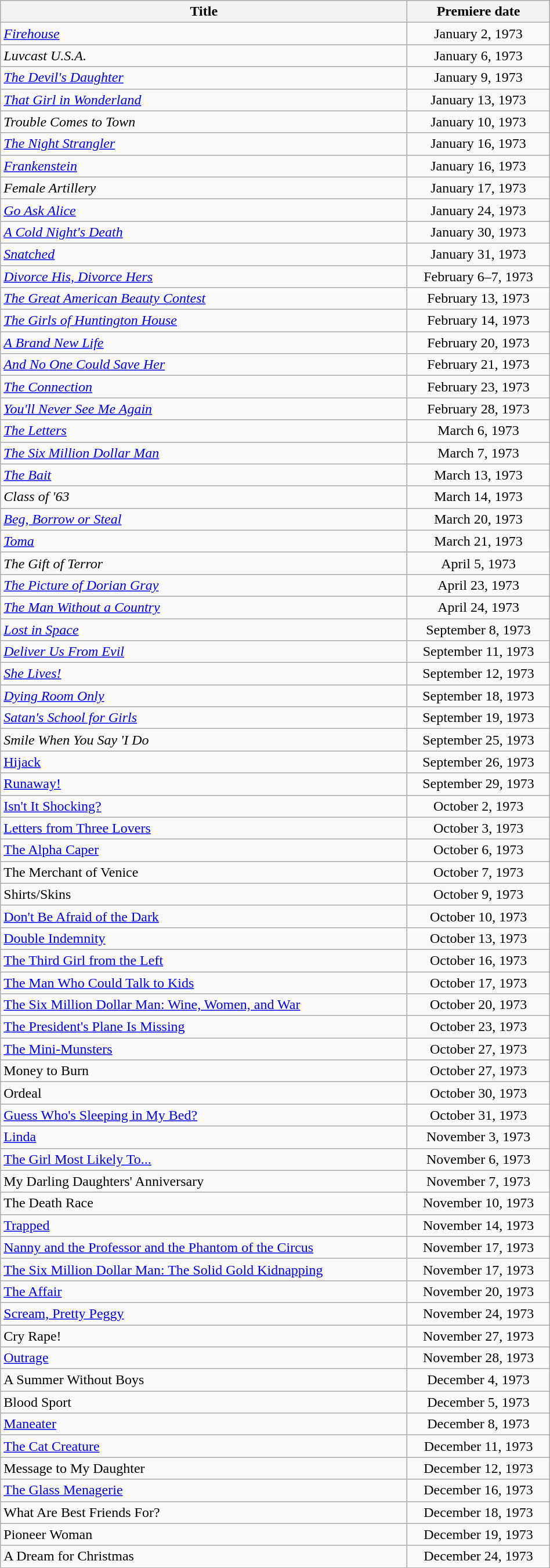<table class="wikitable plainrowheaders sortable" style="width:50%;text-align:center;">
<tr>
<th scope="col" style="width:40%;">Title</th>
<th scope="col" style="width:14%;">Premiere date</th>
</tr>
<tr>
<td scope="row" style="text-align:left;"><em><a href='#'>Firehouse</a></em></td>
<td>January 2, 1973</td>
</tr>
<tr>
<td scope="row" style="text-align:left;"><em>Luvcast U.S.A.</em></td>
<td>January 6, 1973</td>
</tr>
<tr>
<td scope="row" style="text-align:left;"><em><a href='#'>The Devil's Daughter</a></em></td>
<td>January 9, 1973</td>
</tr>
<tr>
<td scope="row" style="text-align:left;"><em><a href='#'>That Girl in Wonderland</a></em></td>
<td>January 13, 1973</td>
</tr>
<tr>
<td scope="row" style="text-align:left;"><em>Trouble Comes to Town</em></td>
<td>January 10, 1973</td>
</tr>
<tr>
<td scope="row" style="text-align:left;"><em><a href='#'>The Night Strangler</a></em></td>
<td>January 16, 1973</td>
</tr>
<tr>
<td scope="row" style="text-align:left;"><em><a href='#'>Frankenstein</a></em></td>
<td>January 16, 1973</td>
</tr>
<tr>
<td scope="row" style="text-align:left;"><em>Female Artillery</em></td>
<td>January 17, 1973</td>
</tr>
<tr>
<td scope="row" style="text-align:left;"><em><a href='#'>Go Ask Alice</a></em></td>
<td>January 24, 1973</td>
</tr>
<tr>
<td scope="row" style="text-align:left;"><em><a href='#'>A Cold Night's Death</a></em></td>
<td>January 30, 1973</td>
</tr>
<tr>
<td scope="row" style="text-align:left;"><em><a href='#'>Snatched</a></em></td>
<td>January 31, 1973</td>
</tr>
<tr>
<td scope="row" style="text-align:left;"><em><a href='#'>Divorce His, Divorce Hers</a></em></td>
<td>February 6–7, 1973</td>
</tr>
<tr>
<td scope="row" style="text-align:left;"><em><a href='#'>The Great American Beauty Contest</a></em></td>
<td>February 13, 1973</td>
</tr>
<tr>
<td scope="row" style="text-align:left;"><em><a href='#'>The Girls of Huntington House</a></em></td>
<td>February 14, 1973</td>
</tr>
<tr>
<td scope="row" style="text-align:left;"><em><a href='#'>A Brand New Life</a></em></td>
<td>February 20, 1973</td>
</tr>
<tr>
<td scope="row" style="text-align:left;"><em><a href='#'>And No One Could Save Her</a></em></td>
<td>February 21, 1973</td>
</tr>
<tr>
<td scope="row" style="text-align:left;"><em><a href='#'>The Connection</a></em></td>
<td>February 23, 1973</td>
</tr>
<tr>
<td scope="row" style="text-align:left;"><em><a href='#'>You'll Never See Me Again</a></em></td>
<td>February 28, 1973</td>
</tr>
<tr>
<td scope="row" style="text-align:left;"><em><a href='#'>The Letters</a></em></td>
<td>March 6, 1973</td>
</tr>
<tr>
<td scope="row" style="text-align:left;"><em><a href='#'>The Six Million Dollar Man</a></em></td>
<td>March 7, 1973</td>
</tr>
<tr>
<td scope="row" style="text-align:left;"><em><a href='#'>The Bait</a></em></td>
<td>March 13, 1973</td>
</tr>
<tr>
<td scope="row" style="text-align:left;"><em>Class of '63</em></td>
<td>March 14, 1973</td>
</tr>
<tr>
<td scope="row" style="text-align:left;"><em><a href='#'>Beg, Borrow or Steal</a></em></td>
<td>March 20, 1973</td>
</tr>
<tr>
<td scope="row" style="text-align:left;"><em><a href='#'>Toma</a></em></td>
<td>March 21, 1973</td>
</tr>
<tr>
<td scope="row" style="text-align:left;"><em>The Gift of Terror</em></td>
<td>April 5, 1973</td>
</tr>
<tr>
<td scope="row" style="text-align:left;"><em><a href='#'>The Picture of Dorian Gray</a></em></td>
<td>April 23, 1973</td>
</tr>
<tr>
<td scope="row" style="text-align:left;"><em><a href='#'>The Man Without a Country</a></em></td>
<td>April 24, 1973</td>
</tr>
<tr>
<td scope="row" style="text-align:left;"><em><a href='#'>Lost in Space</a></em></td>
<td>September 8, 1973</td>
</tr>
<tr>
<td scope="row" style="text-align:left;"><em><a href='#'>Deliver Us From Evil</a></em></td>
<td>September 11, 1973</td>
</tr>
<tr>
<td scope="row" style="text-align:left;"><em><a href='#'>She Lives!</a></em></td>
<td>September 12, 1973</td>
</tr>
<tr>
<td scope="row" style="text-align:left;"><em><a href='#'>Dying Room Only</a></em></td>
<td>September 18, 1973</td>
</tr>
<tr>
<td scope="row" style="text-align:left;"><em><a href='#'>Satan's School for Girls</a></em></td>
<td>September 19, 1973</td>
</tr>
<tr>
<td scope="row" style="text-align:left;"><em>Smile When You Say 'I Do<strong></td>
<td>September 25, 1973</td>
</tr>
<tr>
<td scope="row" style="text-align:left;"></em><a href='#'>Hijack</a><em></td>
<td>September 26, 1973</td>
</tr>
<tr>
<td scope="row" style="text-align:left;"></em><a href='#'>Runaway!</a><em></td>
<td>September 29, 1973</td>
</tr>
<tr>
<td scope="row" style="text-align:left;"></em><a href='#'>Isn't It Shocking?</a><em></td>
<td>October 2, 1973</td>
</tr>
<tr>
<td scope="row" style="text-align:left;"></em><a href='#'>Letters from Three Lovers</a><em></td>
<td>October 3, 1973</td>
</tr>
<tr>
<td scope="row" style="text-align:left;"></em><a href='#'>The Alpha Caper</a><em></td>
<td>October 6, 1973</td>
</tr>
<tr>
<td scope="row" style="text-align:left;"></em>The Merchant of Venice<em></td>
<td>October 7, 1973</td>
</tr>
<tr>
<td scope="row" style="text-align:left;"></em>Shirts/Skins<em></td>
<td>October 9, 1973</td>
</tr>
<tr>
<td scope="row" style="text-align:left;"></em><a href='#'>Don't Be Afraid of the Dark</a><em></td>
<td>October 10, 1973</td>
</tr>
<tr>
<td scope="row" style="text-align:left;"></em><a href='#'>Double Indemnity</a><em></td>
<td>October 13, 1973</td>
</tr>
<tr>
<td scope="row" style="text-align:left;"></em><a href='#'>The Third Girl from the Left</a><em></td>
<td>October 16, 1973</td>
</tr>
<tr>
<td scope="row" style="text-align:left;"></em><a href='#'>The Man Who Could Talk to Kids</a><em></td>
<td>October 17, 1973</td>
</tr>
<tr>
<td scope="row" style="text-align:left;"></em><a href='#'>The Six Million Dollar Man: Wine, Women, and War</a><em></td>
<td>October 20, 1973</td>
</tr>
<tr>
<td scope="row" style="text-align:left;"></em><a href='#'>The President's Plane Is Missing</a><em></td>
<td>October 23, 1973</td>
</tr>
<tr>
<td scope="row" style="text-align:left;"></em><a href='#'>The Mini-Munsters</a><em></td>
<td>October 27, 1973</td>
</tr>
<tr>
<td scope="row" style="text-align:left;"></em>Money to Burn<em></td>
<td>October 27, 1973</td>
</tr>
<tr>
<td scope="row" style="text-align:left;"></em>Ordeal<em></td>
<td>October 30, 1973</td>
</tr>
<tr>
<td scope="row" style="text-align:left;"></em><a href='#'>Guess Who's Sleeping in My Bed?</a><em></td>
<td>October 31, 1973</td>
</tr>
<tr>
<td scope="row" style="text-align:left;"></em><a href='#'>Linda</a><em></td>
<td>November 3, 1973</td>
</tr>
<tr>
<td scope="row" style="text-align:left;"></em><a href='#'>The Girl Most Likely To...</a><em></td>
<td>November 6, 1973</td>
</tr>
<tr>
<td scope="row" style="text-align:left;"></em>My Darling Daughters' Anniversary<em></td>
<td>November 7, 1973</td>
</tr>
<tr>
<td scope="row" style="text-align:left;"></em>The Death Race<em></td>
<td>November 10, 1973</td>
</tr>
<tr>
<td scope="row" style="text-align:left;"></em><a href='#'>Trapped</a><em></td>
<td>November 14, 1973</td>
</tr>
<tr>
<td scope="row" style="text-align:left;"></em><a href='#'>Nanny and the Professor and the Phantom of the Circus</a><em></td>
<td>November 17, 1973</td>
</tr>
<tr>
<td scope="row" style="text-align:left;"></em><a href='#'>The Six Million Dollar Man: The Solid Gold Kidnapping</a><em></td>
<td>November 17, 1973</td>
</tr>
<tr>
<td scope="row" style="text-align:left;"></em><a href='#'>The Affair</a><em></td>
<td>November 20, 1973</td>
</tr>
<tr>
<td scope="row" style="text-align:left;"></em><a href='#'>Scream, Pretty Peggy</a><em></td>
<td>November 24, 1973</td>
</tr>
<tr>
<td scope="row" style="text-align:left;"></em>Cry Rape!<em></td>
<td>November 27, 1973</td>
</tr>
<tr>
<td scope="row" style="text-align:left;"></em><a href='#'>Outrage</a><em></td>
<td>November 28, 1973</td>
</tr>
<tr>
<td scope="row" style="text-align:left;"></em>A Summer Without Boys<em></td>
<td>December 4, 1973</td>
</tr>
<tr>
<td scope="row" style="text-align:left;"></em>Blood Sport<em></td>
<td>December 5, 1973</td>
</tr>
<tr>
<td scope="row" style="text-align:left;"></em><a href='#'>Maneater</a><em></td>
<td>December 8, 1973</td>
</tr>
<tr>
<td scope="row" style="text-align:left;"></em><a href='#'>The Cat Creature</a><em></td>
<td>December 11, 1973</td>
</tr>
<tr>
<td scope="row" style="text-align:left;"></em>Message to My Daughter<em></td>
<td>December 12, 1973</td>
</tr>
<tr>
<td scope="row" style="text-align:left;"></em><a href='#'>The Glass Menagerie</a><em></td>
<td>December 16, 1973</td>
</tr>
<tr>
<td scope="row" style="text-align:left;"></em>What Are Best Friends For?<em></td>
<td>December 18, 1973</td>
</tr>
<tr>
<td scope="row" style="text-align:left;"></em>Pioneer Woman<em></td>
<td>December 19, 1973</td>
</tr>
<tr>
<td scope="row" style="text-align:left;"></em>A Dream for Christmas<em></td>
<td>December 24, 1973</td>
</tr>
</table>
